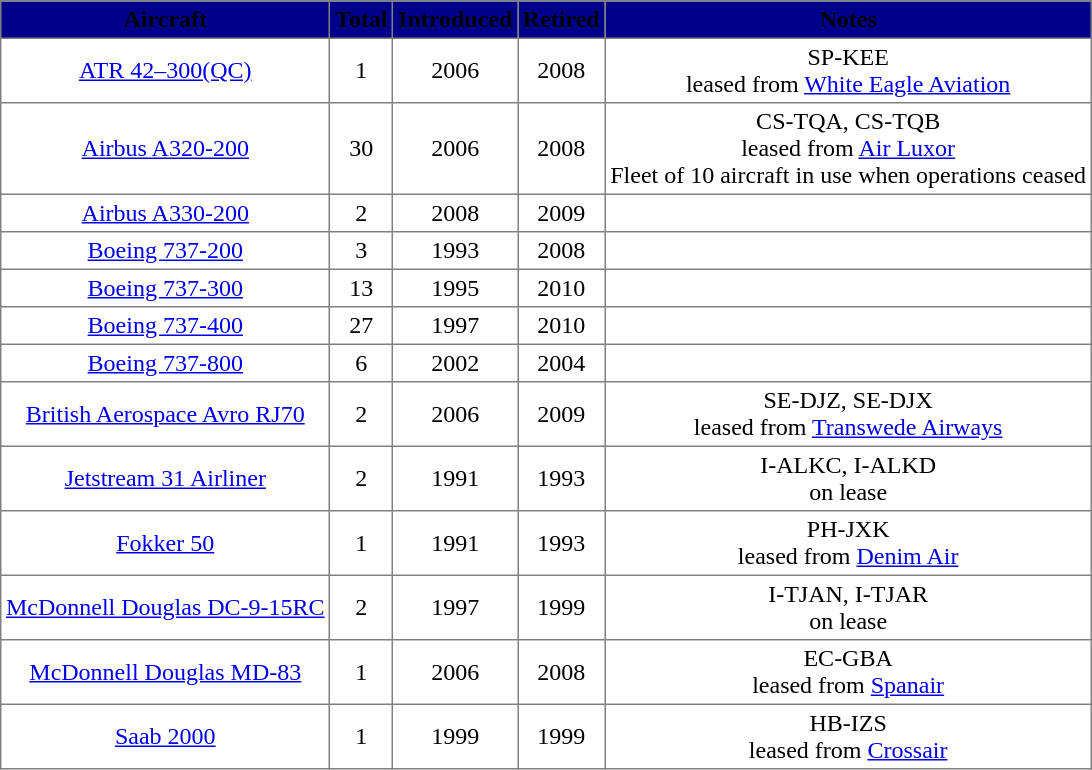<table class="toccolours sortable" border="1" cellpadding="3" style="border-collapse:collapse;margin:1em auto;text-align:center">
<tr bgcolor=darkblue style="color: black; ">
<th><span>Aircraft</span></th>
<th><span>Total</span></th>
<th><span>Introduced</span></th>
<th><span>Retired</span></th>
<th><span>Notes</span></th>
</tr>
<tr>
<td><a href='#'>ATR 42–300(QC)</a></td>
<td>1</td>
<td>2006</td>
<td>2008</td>
<td>SP-KEE<br>leased from <a href='#'>White Eagle Aviation</a></td>
</tr>
<tr>
<td><a href='#'>Airbus A320-200</a></td>
<td>30</td>
<td>2006</td>
<td>2008</td>
<td>CS-TQA, CS-TQB<br> leased from <a href='#'>Air Luxor</a><br>Fleet of 10 aircraft in use when operations ceased</td>
</tr>
<tr>
<td><a href='#'>Airbus A330-200</a></td>
<td>2</td>
<td>2008</td>
<td>2009</td>
<td></td>
</tr>
<tr>
<td><a href='#'>Boeing 737-200</a></td>
<td>3</td>
<td>1993</td>
<td>2008</td>
<td></td>
</tr>
<tr>
<td><a href='#'>Boeing 737-300</a></td>
<td>13</td>
<td>1995</td>
<td>2010</td>
<td></td>
</tr>
<tr>
<td><a href='#'>Boeing 737-400</a></td>
<td>27</td>
<td>1997</td>
<td>2010</td>
<td></td>
</tr>
<tr>
<td><a href='#'>Boeing 737-800</a></td>
<td>6</td>
<td>2002</td>
<td>2004</td>
<td></td>
</tr>
<tr>
<td><a href='#'>British Aerospace Avro RJ70</a></td>
<td>2</td>
<td>2006</td>
<td>2009</td>
<td>SE-DJZ, SE-DJX<br>leased from <a href='#'>Transwede Airways</a></td>
</tr>
<tr>
<td><a href='#'>Jetstream 31 Airliner</a></td>
<td>2</td>
<td>1991</td>
<td>1993</td>
<td>I-ALKC, I-ALKD<br>on lease</td>
</tr>
<tr>
<td><a href='#'>Fokker 50</a></td>
<td>1</td>
<td>1991</td>
<td>1993</td>
<td>PH-JXK<br>leased from <a href='#'>Denim Air</a></td>
</tr>
<tr>
<td><a href='#'>McDonnell Douglas DC-9-15RC</a></td>
<td>2</td>
<td>1997</td>
<td>1999</td>
<td>I-TJAN, I-TJAR<br>on lease</td>
</tr>
<tr>
<td><a href='#'>McDonnell Douglas MD-83</a></td>
<td>1</td>
<td>2006</td>
<td>2008</td>
<td>EC-GBA<br>leased from <a href='#'>Spanair</a></td>
</tr>
<tr>
<td><a href='#'>Saab 2000</a></td>
<td>1</td>
<td>1999</td>
<td>1999</td>
<td>HB-IZS<br>leased from <a href='#'>Crossair</a></td>
</tr>
</table>
